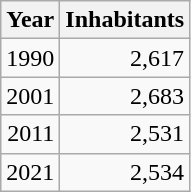<table cellspacing="0" cellpadding="0">
<tr>
<td valign="top"><br><table class="wikitable sortable zebra hintergrundfarbe5">
<tr>
<th>Year</th>
<th>Inhabitants</th>
</tr>
<tr align="right">
<td>1990</td>
<td>2,617</td>
</tr>
<tr align="right">
<td>2001</td>
<td>2,683</td>
</tr>
<tr align="right">
<td>2011</td>
<td>2,531</td>
</tr>
<tr align="right">
<td>2021</td>
<td>2,534</td>
</tr>
</table>
</td>
</tr>
</table>
